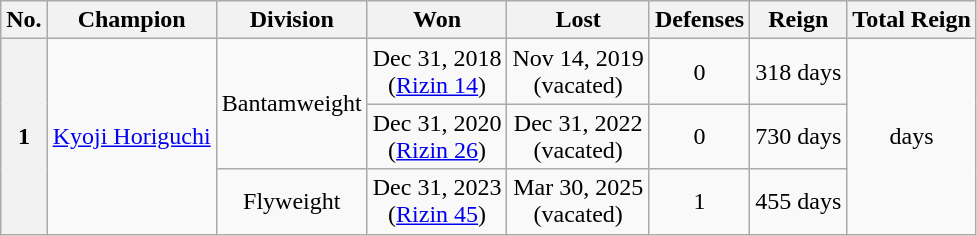<table class="wikitable">
<tr>
<th>No.</th>
<th>Champion</th>
<th>Division</th>
<th>Won</th>
<th>Lost</th>
<th>Defenses</th>
<th>Reign</th>
<th>Total Reign</th>
</tr>
<tr>
<th rowspan=3>1</th>
<td align=left rowspan=3> <a href='#'>Kyoji Horiguchi</a></td>
<td align=center rowspan=2>Bantamweight</td>
<td align=center>Dec 31, 2018 <br> (<a href='#'>Rizin 14</a>)</td>
<td align=center>Nov 14, 2019 <br> (vacated)</td>
<td align=center>0</td>
<td align=center>318 days</td>
<td align=center rowspan=3> days</td>
</tr>
<tr>
<td align=center>Dec 31, 2020 <br> (<a href='#'>Rizin 26</a>)</td>
<td align=center>Dec 31, 2022 <br> (vacated)</td>
<td align=center>0</td>
<td align=center>730 days</td>
</tr>
<tr>
<td align=center rowspan=1>Flyweight</td>
<td align=center>Dec 31, 2023 <br> (<a href='#'>Rizin 45</a>)</td>
<td align=center>Mar 30, 2025 <br> (vacated)</td>
<td align=center>1</td>
<td align=center>455 days</td>
</tr>
</table>
